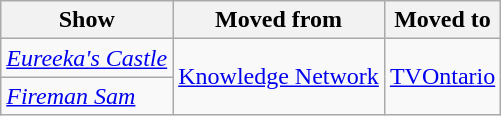<table class="wikitable">
<tr ">
<th>Show</th>
<th>Moved from</th>
<th>Moved to</th>
</tr>
<tr>
<td><em><a href='#'>Eureeka's Castle</a></em></td>
<td rowspan="2"><a href='#'>Knowledge Network</a></td>
<td rowspan="2"><a href='#'>TVOntario</a></td>
</tr>
<tr>
<td><em><a href='#'>Fireman Sam</a></em></td>
</tr>
</table>
